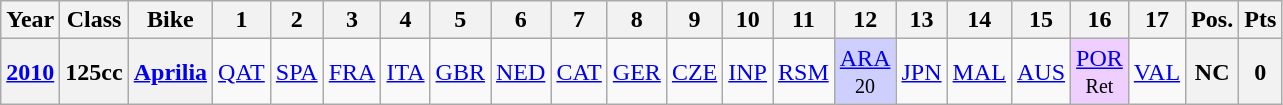<table class="wikitable" style="text-align:center">
<tr>
<th>Year</th>
<th>Class</th>
<th>Bike</th>
<th>1</th>
<th>2</th>
<th>3</th>
<th>4</th>
<th>5</th>
<th>6</th>
<th>7</th>
<th>8</th>
<th>9</th>
<th>10</th>
<th>11</th>
<th>12</th>
<th>13</th>
<th>14</th>
<th>15</th>
<th>16</th>
<th>17</th>
<th>Pos.</th>
<th>Pts</th>
</tr>
<tr>
<th><a href='#'>2010</a></th>
<th>125cc</th>
<th><a href='#'>Aprilia</a></th>
<td><a href='#'>QAT</a></td>
<td><a href='#'>SPA</a></td>
<td><a href='#'>FRA</a></td>
<td><a href='#'>ITA</a></td>
<td><a href='#'>GBR</a></td>
<td><a href='#'>NED</a></td>
<td><a href='#'>CAT</a></td>
<td><a href='#'>GER</a></td>
<td><a href='#'>CZE</a></td>
<td><a href='#'>INP</a></td>
<td><a href='#'>RSM</a></td>
<td style="background:#CFCFFF;"><a href='#'>ARA</a><br><small>20</small></td>
<td><a href='#'>JPN</a></td>
<td><a href='#'>MAL</a></td>
<td><a href='#'>AUS</a></td>
<td style="background:#EFCFFF;"><a href='#'>POR</a><br><small>Ret</small></td>
<td><a href='#'>VAL</a></td>
<th>NC</th>
<th>0</th>
</tr>
</table>
